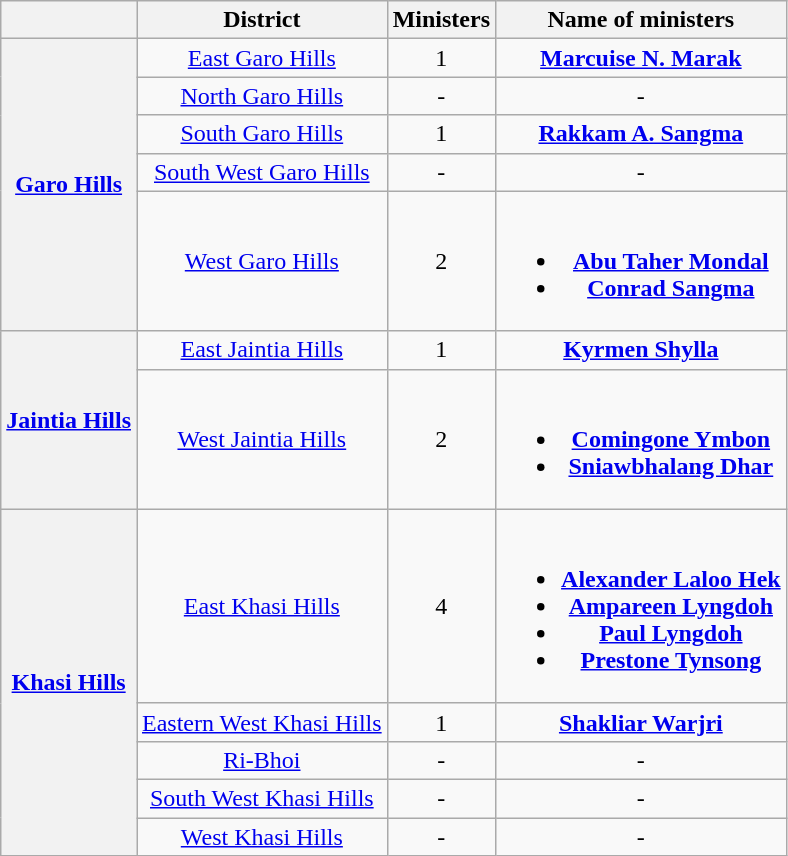<table class="wikitable sortable"style="text-align:center;">
<tr>
<th></th>
<th>District</th>
<th>Ministers</th>
<th>Name of ministers</th>
</tr>
<tr>
<th rowspan="5"><a href='#'>Garo Hills</a></th>
<td><a href='#'>East Garo Hills</a></td>
<td>1</td>
<td><strong><a href='#'>Marcuise N. Marak</a></strong></td>
</tr>
<tr>
<td><a href='#'>North Garo Hills</a></td>
<td>-</td>
<td>-</td>
</tr>
<tr>
<td><a href='#'>South Garo Hills</a></td>
<td>1</td>
<td><strong><a href='#'>Rakkam A. Sangma</a></strong></td>
</tr>
<tr>
<td><a href='#'>South West Garo Hills</a></td>
<td>-</td>
<td>-</td>
</tr>
<tr>
<td><a href='#'>West Garo Hills</a></td>
<td>2</td>
<td><br><ul><li><strong><a href='#'>Abu Taher Mondal</a></strong></li><li><strong><a href='#'>Conrad Sangma</a></strong></li></ul></td>
</tr>
<tr>
<th rowspan="2"><a href='#'>Jaintia Hills</a></th>
<td><a href='#'>East Jaintia Hills</a></td>
<td>1</td>
<td><strong><a href='#'>Kyrmen Shylla</a></strong></td>
</tr>
<tr>
<td><a href='#'>West Jaintia Hills</a></td>
<td>2</td>
<td><br><ul><li><strong><a href='#'>Comingone Ymbon</a></strong></li><li><strong><a href='#'>Sniawbhalang Dhar</a></strong></li></ul></td>
</tr>
<tr>
<th rowspan="5"><a href='#'>Khasi Hills</a></th>
<td><a href='#'>East Khasi Hills</a></td>
<td>4</td>
<td><br><ul><li><strong><a href='#'>Alexander Laloo Hek</a></strong></li><li><strong><a href='#'>Ampareen Lyngdoh</a></strong></li><li><strong><a href='#'>Paul Lyngdoh</a></strong></li><li><strong><a href='#'>Prestone Tynsong</a></strong></li></ul></td>
</tr>
<tr>
<td><a href='#'>Eastern West Khasi Hills</a></td>
<td>1</td>
<td><strong><a href='#'>Shakliar Warjri</a></strong></td>
</tr>
<tr>
<td><a href='#'>Ri-Bhoi</a></td>
<td>-</td>
<td>-</td>
</tr>
<tr>
<td><a href='#'>South West Khasi Hills</a></td>
<td>-</td>
<td>-</td>
</tr>
<tr>
<td><a href='#'>West Khasi Hills</a></td>
<td>-</td>
<td>-</td>
</tr>
</table>
